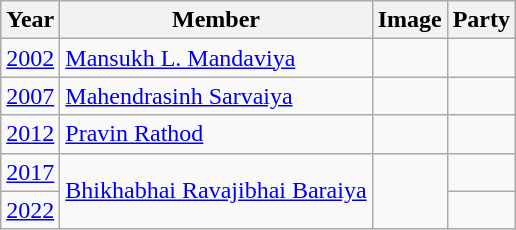<table class="wikitable sortable">
<tr>
<th>Year</th>
<th>Member</th>
<th>Image</th>
<th colspan="2">Party</th>
</tr>
<tr>
<td><a href='#'>2002</a></td>
<td><a href='#'>Mansukh L. Mandaviya</a></td>
<td></td>
<td></td>
</tr>
<tr>
<td><a href='#'>2007</a></td>
<td><a href='#'>Mahendrasinh Sarvaiya</a></td>
<td></td>
</tr>
<tr>
<td><a href='#'>2012</a></td>
<td><a href='#'>Pravin Rathod</a></td>
<td></td>
<td></td>
</tr>
<tr>
<td><a href='#'>2017</a></td>
<td rowspan="2"><a href='#'>Bhikhabhai Ravajibhai Baraiya</a></td>
<td rowspan="2"></td>
<td></td>
</tr>
<tr>
<td><a href='#'>2022</a></td>
</tr>
</table>
